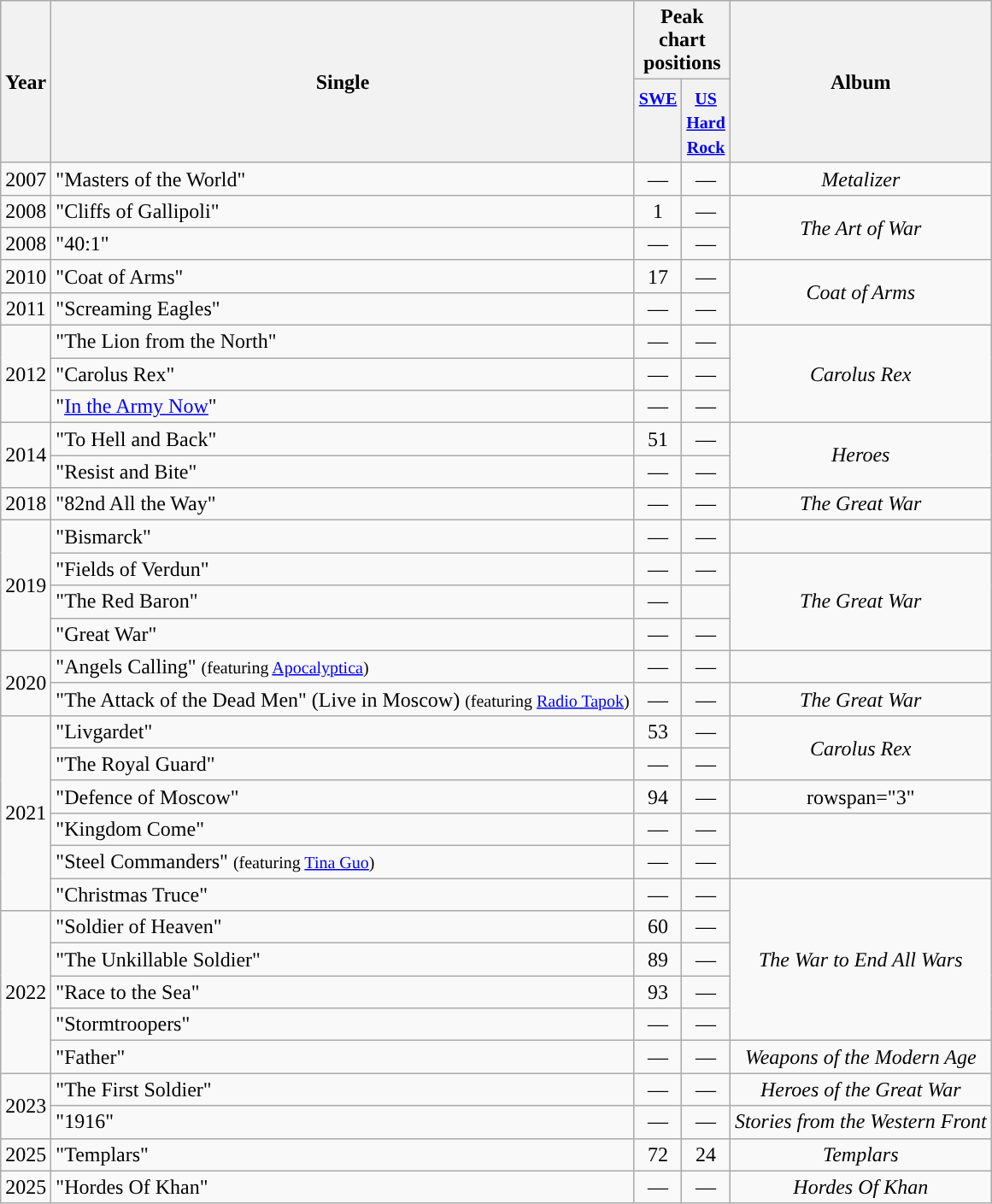<table class=wikitable style=text-align:center;>
<tr>
<th rowspan=2>Year</th>
<th rowspan=2>Single</th>
<th colspan=2>Peak chart positions</th>
<th rowspan=2>Album</th>
</tr>
<tr style="vertical-align:top;line-height:1.2">
<th width=25px><small><a href='#'>SWE</a></small><br></th>
<th width=25px><small><a href='#'>US Hard Rock</a></small></th>
</tr>
<tr>
<td>2007</td>
<td align=left>"Masters of the World"</td>
<td>—</td>
<td>—</td>
<td><em>Metalizer</em></td>
</tr>
<tr>
<td>2008</td>
<td align=left>"Cliffs of Gallipoli"</td>
<td>1</td>
<td>—</td>
<td rowspan=2><em>The Art of War</em></td>
</tr>
<tr>
<td>2008</td>
<td align=left>"40:1"</td>
<td>—</td>
<td>—</td>
</tr>
<tr>
<td>2010</td>
<td align=left>"Coat of Arms"</td>
<td>17</td>
<td>—</td>
<td rowspan=2><em>Coat of Arms</em></td>
</tr>
<tr>
<td>2011</td>
<td align=left>"Screaming Eagles"</td>
<td>—</td>
<td>—</td>
</tr>
<tr>
<td rowspan=3>2012</td>
<td align=left>"The Lion from the North"</td>
<td>—</td>
<td>—</td>
<td rowspan=3><em>Carolus Rex</em></td>
</tr>
<tr>
<td align=left>"Carolus Rex"</td>
<td>—</td>
<td>—</td>
</tr>
<tr>
<td align=left>"<a href='#'>In the Army Now</a>"</td>
<td>—</td>
<td>—</td>
</tr>
<tr>
<td rowspan=2>2014</td>
<td align=left>"To Hell and Back"</td>
<td>51</td>
<td>—</td>
<td rowspan=2><em>Heroes</em></td>
</tr>
<tr>
<td align=left>"Resist and Bite"</td>
<td>—</td>
<td>—</td>
</tr>
<tr>
<td>2018</td>
<td align=left>"82nd All the Way"</td>
<td>—</td>
<td>—</td>
<td><em>The Great War</em></td>
</tr>
<tr>
<td rowspan="4">2019</td>
<td align=left>"Bismarck"</td>
<td>—</td>
<td>—</td>
<td></td>
</tr>
<tr>
<td align=left>"Fields of Verdun"</td>
<td>—</td>
<td>—</td>
<td rowspan="3"><em>The Great War</em></td>
</tr>
<tr>
<td align=left>"The Red Baron"</td>
<td>—</td>
</tr>
<tr>
<td align=left>"Great War"</td>
<td>—</td>
<td>—</td>
</tr>
<tr>
<td rowspan="2">2020</td>
<td align=left>"Angels Calling" <small>(featuring <a href='#'>Apocalyptica</a>)</small></td>
<td>—</td>
<td>—</td>
<td></td>
</tr>
<tr>
<td align=left>"The Attack of the Dead Men" (Live in Moscow) <small>(featuring <a href='#'>Radio Tapok</a>)</small></td>
<td>—</td>
<td>—</td>
<td><em>The Great War</em></td>
</tr>
<tr>
<td rowspan="6">2021</td>
<td align=left>"Livgardet"</td>
<td>53</td>
<td>—</td>
<td rowspan="2"><em>Carolus Rex</em></td>
</tr>
<tr>
<td align=left>"The Royal Guard"</td>
<td>—</td>
<td>—</td>
</tr>
<tr>
<td align=left>"Defence of Moscow"</td>
<td>94</td>
<td>—</td>
<td>rowspan="3" </td>
</tr>
<tr>
<td align=left>"Kingdom Come"</td>
<td>—</td>
<td>—</td>
</tr>
<tr>
<td align=left>"Steel Commanders" <small>(featuring <a href='#'>Tina Guo</a>)</small></td>
<td>—</td>
<td>—</td>
</tr>
<tr>
<td align=left>"Christmas Truce"</td>
<td>—</td>
<td>—</td>
<td rowspan="5"><em>The War to End All Wars</em></td>
</tr>
<tr>
<td rowspan="5">2022</td>
<td align=left>"Soldier of Heaven"</td>
<td>60</td>
<td>—</td>
</tr>
<tr>
<td align=left>"The Unkillable Soldier"</td>
<td>89</td>
<td>—</td>
</tr>
<tr>
<td align=left>"Race to the Sea"</td>
<td>93</td>
<td>—</td>
</tr>
<tr>
<td align=left>"Stormtroopers"</td>
<td>—</td>
<td>—</td>
</tr>
<tr>
<td align=left>"Father"</td>
<td>—</td>
<td>—</td>
<td><em>Weapons of the Modern Age</em></td>
</tr>
<tr>
<td rowspan="2">2023</td>
<td align=left>"The First Soldier"</td>
<td>—</td>
<td>—</td>
<td><em>Heroes of the Great War</em></td>
</tr>
<tr>
<td align=left>"1916"</td>
<td>—</td>
<td>—</td>
<td><em>Stories from the Western Front</em></td>
</tr>
<tr>
<td>2025</td>
<td align=left>"Templars"</td>
<td>72<br></td>
<td>24</td>
<td><em>Templars</em></td>
</tr>
<tr>
<td>2025</td>
<td align=left>"Hordes Of Khan"</td>
<td>—</td>
<td>—</td>
<td><em>Hordes Of Khan</em></td>
</tr>
</table>
